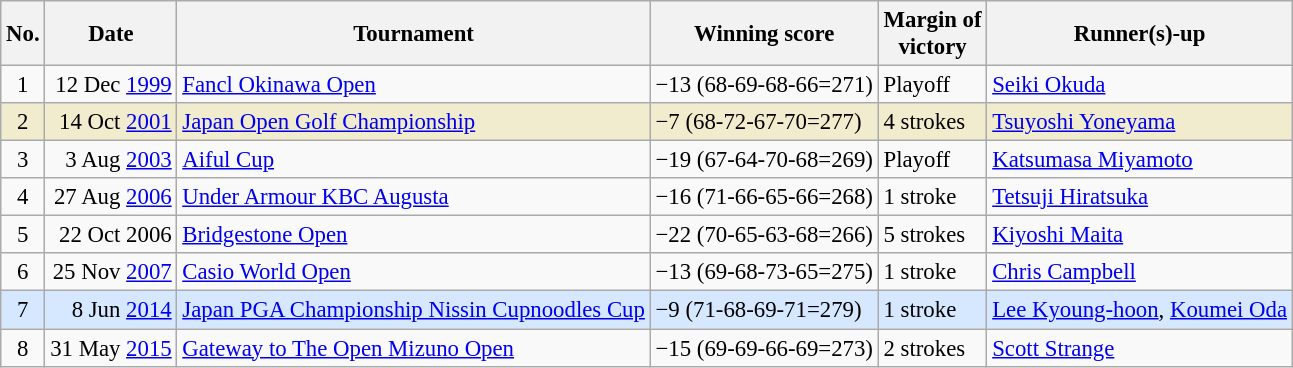<table class="wikitable" style="font-size:95%;">
<tr>
<th>No.</th>
<th>Date</th>
<th>Tournament</th>
<th>Winning score</th>
<th>Margin of<br>victory</th>
<th>Runner(s)-up</th>
</tr>
<tr>
<td align=center>1</td>
<td align=right>12 Dec <a href='#'>1999</a></td>
<td><a href='#'>Fancl Okinawa Open</a></td>
<td>−13 (68-69-68-66=271)</td>
<td>Playoff</td>
<td> <a href='#'>Seiki Okuda</a></td>
</tr>
<tr style="background:#f2ecce;">
<td align=center>2</td>
<td align=right>14 Oct <a href='#'>2001</a></td>
<td><a href='#'>Japan Open Golf Championship</a></td>
<td>−7 (68-72-67-70=277)</td>
<td>4 strokes</td>
<td> <a href='#'>Tsuyoshi Yoneyama</a></td>
</tr>
<tr>
<td align=center>3</td>
<td align=right>3 Aug <a href='#'>2003</a></td>
<td><a href='#'>Aiful Cup</a></td>
<td>−19 (67-64-70-68=269)</td>
<td>Playoff</td>
<td> <a href='#'>Katsumasa Miyamoto</a></td>
</tr>
<tr>
<td align=center>4</td>
<td align=right>27 Aug <a href='#'>2006</a></td>
<td><a href='#'>Under Armour KBC Augusta</a></td>
<td>−16 (71-66-65-66=268)</td>
<td>1 stroke</td>
<td> <a href='#'>Tetsuji Hiratsuka</a></td>
</tr>
<tr>
<td align=center>5</td>
<td align=right>22 Oct 2006</td>
<td><a href='#'>Bridgestone Open</a></td>
<td>−22 (70-65-63-68=266)</td>
<td>5 strokes</td>
<td> <a href='#'>Kiyoshi Maita</a></td>
</tr>
<tr>
<td align=center>6</td>
<td align=right>25 Nov <a href='#'>2007</a></td>
<td><a href='#'>Casio World Open</a></td>
<td>−13 (69-68-73-65=275)</td>
<td>1 stroke</td>
<td> <a href='#'>Chris Campbell</a></td>
</tr>
<tr style="background:#D6E8FF;">
<td align=center>7</td>
<td align=right>8 Jun <a href='#'>2014</a></td>
<td><a href='#'>Japan PGA Championship Nissin Cupnoodles Cup</a></td>
<td>−9 (71-68-69-71=279)</td>
<td>1 stroke</td>
<td> <a href='#'>Lee Kyoung-hoon</a>,  <a href='#'>Koumei Oda</a></td>
</tr>
<tr>
<td align=center>8</td>
<td align=right>31 May <a href='#'>2015</a></td>
<td><a href='#'>Gateway to The Open Mizuno Open</a></td>
<td>−15 (69-69-66-69=273)</td>
<td>2 strokes</td>
<td> <a href='#'>Scott Strange</a></td>
</tr>
</table>
